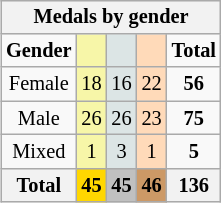<table class="wikitable" style="font-size:85%;float:right;text-align:center">
<tr bgcolor=EFEFEF>
<th colspan=5>Medals by gender</th>
</tr>
<tr>
<td><strong>Gender</strong></td>
<td bgcolor=F7F6A8></td>
<td bgcolor=DCE5E5></td>
<td bgcolor=FFDAB9></td>
<td><strong>Total</strong></td>
</tr>
<tr>
<td>Female</td>
<td bgcolor=F7F6A8>18</td>
<td bgcolor=DCE5E5>16</td>
<td bgcolor=FFDAB9>22</td>
<td><strong>56</strong></td>
</tr>
<tr>
<td>Male</td>
<td bgcolor=F7F6A8>26</td>
<td bgcolor=DCE5E5>26</td>
<td bgcolor=FFDAB9>23</td>
<td><strong>75</strong></td>
</tr>
<tr>
<td>Mixed</td>
<td bgcolor=F7F6A8>1</td>
<td bgcolor=DCE5E5>3</td>
<td bgcolor=FFDAB9>1</td>
<td><strong>5</strong></td>
</tr>
<tr>
<th>Total</th>
<th style="background:gold;">45</th>
<th style="background:silver;">45</th>
<th style="background:#c96;">46</th>
<th>136</th>
</tr>
</table>
